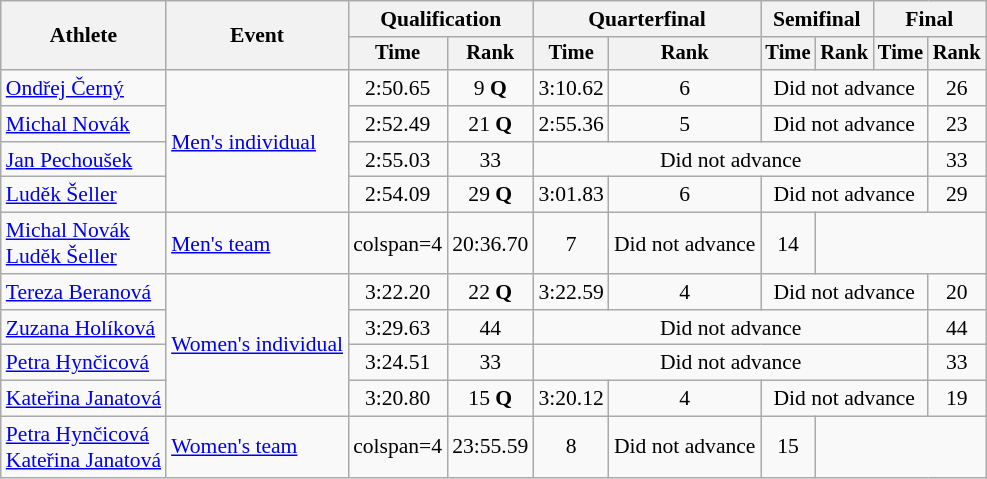<table class=wikitable style=font-size:90%;text-align:center>
<tr>
<th rowspan=2>Athlete</th>
<th rowspan=2>Event</th>
<th colspan=2>Qualification</th>
<th colspan=2>Quarterfinal</th>
<th colspan=2>Semifinal</th>
<th colspan=2>Final</th>
</tr>
<tr style=font-size:95%>
<th>Time</th>
<th>Rank</th>
<th>Time</th>
<th>Rank</th>
<th>Time</th>
<th>Rank</th>
<th>Time</th>
<th>Rank</th>
</tr>
<tr>
<td align=left><a href='#'>Ondřej Černý</a></td>
<td align=left rowspan=4><a href='#'>Men's individual</a></td>
<td>2:50.65</td>
<td>9 <strong>Q</strong></td>
<td>3:10.62</td>
<td>6</td>
<td colspan=3>Did not advance</td>
<td>26</td>
</tr>
<tr>
<td align=left><a href='#'>Michal Novák</a></td>
<td>2:52.49</td>
<td>21 <strong>Q</strong></td>
<td>2:55.36</td>
<td>5</td>
<td colspan=3>Did not advance</td>
<td>23</td>
</tr>
<tr>
<td align=left><a href='#'>Jan Pechoušek</a></td>
<td>2:55.03</td>
<td>33</td>
<td colspan=5>Did not advance</td>
<td>33</td>
</tr>
<tr>
<td align=left><a href='#'>Luděk Šeller</a></td>
<td>2:54.09</td>
<td>29 <strong>Q</strong></td>
<td>3:01.83</td>
<td>6</td>
<td colspan=3>Did not advance</td>
<td>29</td>
</tr>
<tr>
<td align=left><a href='#'>Michal Novák</a><br><a href='#'>Luděk Šeller</a></td>
<td align=left><a href='#'>Men's team</a></td>
<td>colspan=4 </td>
<td>20:36.70</td>
<td>7</td>
<td>Did not advance</td>
<td>14</td>
</tr>
<tr>
<td align=left><a href='#'>Tereza Beranová</a></td>
<td align=left rowspan=4><a href='#'>Women's individual</a></td>
<td>3:22.20</td>
<td>22 <strong>Q</strong></td>
<td>3:22.59</td>
<td>4</td>
<td colspan=3>Did not advance</td>
<td>20</td>
</tr>
<tr>
<td align=left><a href='#'>Zuzana Holíková</a></td>
<td>3:29.63</td>
<td>44</td>
<td colspan=5>Did not advance</td>
<td>44</td>
</tr>
<tr>
<td align=left><a href='#'>Petra Hynčicová</a></td>
<td>3:24.51</td>
<td>33</td>
<td colspan=5>Did not advance</td>
<td>33</td>
</tr>
<tr>
<td align=left><a href='#'>Kateřina Janatová</a></td>
<td>3:20.80</td>
<td>15 <strong>Q</strong></td>
<td>3:20.12</td>
<td>4</td>
<td colspan=3>Did not advance</td>
<td>19</td>
</tr>
<tr>
<td align=left><a href='#'>Petra Hynčicová</a><br><a href='#'>Kateřina Janatová</a></td>
<td align=left><a href='#'>Women's team</a></td>
<td>colspan=4 </td>
<td>23:55.59</td>
<td>8</td>
<td>Did not advance</td>
<td>15</td>
</tr>
</table>
